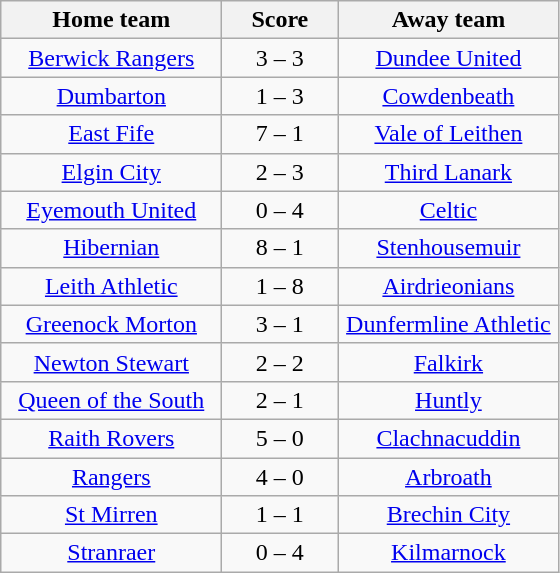<table class="wikitable" style="text-align: center">
<tr>
<th width=140>Home team</th>
<th width=70>Score</th>
<th width=140>Away team</th>
</tr>
<tr>
<td><a href='#'>Berwick Rangers</a></td>
<td>3 – 3</td>
<td><a href='#'>Dundee United</a></td>
</tr>
<tr>
<td><a href='#'>Dumbarton</a></td>
<td>1 – 3</td>
<td><a href='#'>Cowdenbeath</a></td>
</tr>
<tr>
<td><a href='#'>East Fife</a></td>
<td>7 – 1</td>
<td><a href='#'>Vale of Leithen</a></td>
</tr>
<tr>
<td><a href='#'>Elgin City</a></td>
<td>2 – 3</td>
<td><a href='#'>Third Lanark</a></td>
</tr>
<tr>
<td><a href='#'>Eyemouth United</a></td>
<td>0 – 4</td>
<td><a href='#'>Celtic</a></td>
</tr>
<tr>
<td><a href='#'>Hibernian</a></td>
<td>8 – 1</td>
<td><a href='#'>Stenhousemuir</a></td>
</tr>
<tr>
<td><a href='#'>Leith Athletic</a></td>
<td>1 – 8</td>
<td><a href='#'>Airdrieonians</a></td>
</tr>
<tr>
<td><a href='#'>Greenock Morton</a></td>
<td>3 – 1</td>
<td><a href='#'>Dunfermline Athletic</a></td>
</tr>
<tr>
<td><a href='#'>Newton Stewart</a></td>
<td>2 – 2</td>
<td><a href='#'>Falkirk</a></td>
</tr>
<tr>
<td><a href='#'>Queen of the South</a></td>
<td>2 – 1</td>
<td><a href='#'>Huntly</a></td>
</tr>
<tr>
<td><a href='#'>Raith Rovers</a></td>
<td>5 – 0</td>
<td><a href='#'>Clachnacuddin</a></td>
</tr>
<tr>
<td><a href='#'>Rangers</a></td>
<td>4 – 0</td>
<td><a href='#'>Arbroath</a></td>
</tr>
<tr>
<td><a href='#'>St Mirren</a></td>
<td>1 – 1</td>
<td><a href='#'>Brechin City</a></td>
</tr>
<tr>
<td><a href='#'>Stranraer</a></td>
<td>0 – 4</td>
<td><a href='#'>Kilmarnock</a></td>
</tr>
</table>
